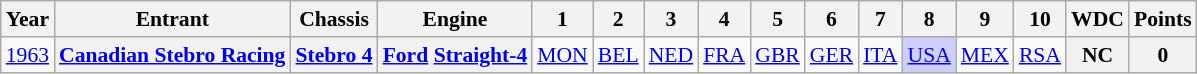<table class="wikitable" style="text-align:center; font-size:90%">
<tr>
<th>Year</th>
<th>Entrant</th>
<th>Chassis</th>
<th>Engine</th>
<th>1</th>
<th>2</th>
<th>3</th>
<th>4</th>
<th>5</th>
<th>6</th>
<th>7</th>
<th>8</th>
<th>9</th>
<th>10</th>
<th>WDC</th>
<th>Points</th>
</tr>
<tr>
<td><a href='#'>1963</a></td>
<th><a href='#'>Canadian Stebro Racing</a></th>
<th><a href='#'>Stebro 4</a></th>
<th><a href='#'>Ford</a> <a href='#'>Straight-4</a></th>
<td><a href='#'>MON</a></td>
<td><a href='#'>BEL</a></td>
<td><a href='#'>NED</a></td>
<td><a href='#'>FRA</a></td>
<td><a href='#'>GBR</a></td>
<td><a href='#'>GER</a></td>
<td><a href='#'>ITA</a></td>
<td style="background:#CFCFFF;"><a href='#'>USA</a><br></td>
<td><a href='#'>MEX</a></td>
<td><a href='#'>RSA</a></td>
<th>NC</th>
<th>0</th>
</tr>
</table>
